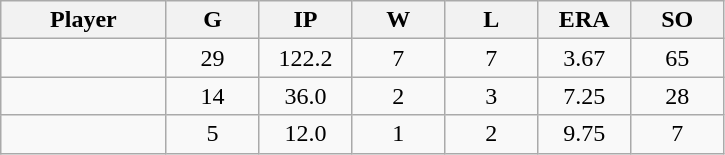<table class="wikitable sortable">
<tr>
<th bgcolor="#DDDDFF" width="16%">Player</th>
<th bgcolor="#DDDDFF" width="9%">G</th>
<th bgcolor="#DDDDFF" width="9%">IP</th>
<th bgcolor="#DDDDFF" width="9%">W</th>
<th bgcolor="#DDDDFF" width="9%">L</th>
<th bgcolor="#DDDDFF" width="9%">ERA</th>
<th bgcolor="#DDDDFF" width="9%">SO</th>
</tr>
<tr align="center">
<td></td>
<td>29</td>
<td>122.2</td>
<td>7</td>
<td>7</td>
<td>3.67</td>
<td>65</td>
</tr>
<tr align="center">
<td></td>
<td>14</td>
<td>36.0</td>
<td>2</td>
<td>3</td>
<td>7.25</td>
<td>28</td>
</tr>
<tr align="center">
<td></td>
<td>5</td>
<td>12.0</td>
<td>1</td>
<td>2</td>
<td>9.75</td>
<td>7</td>
</tr>
</table>
